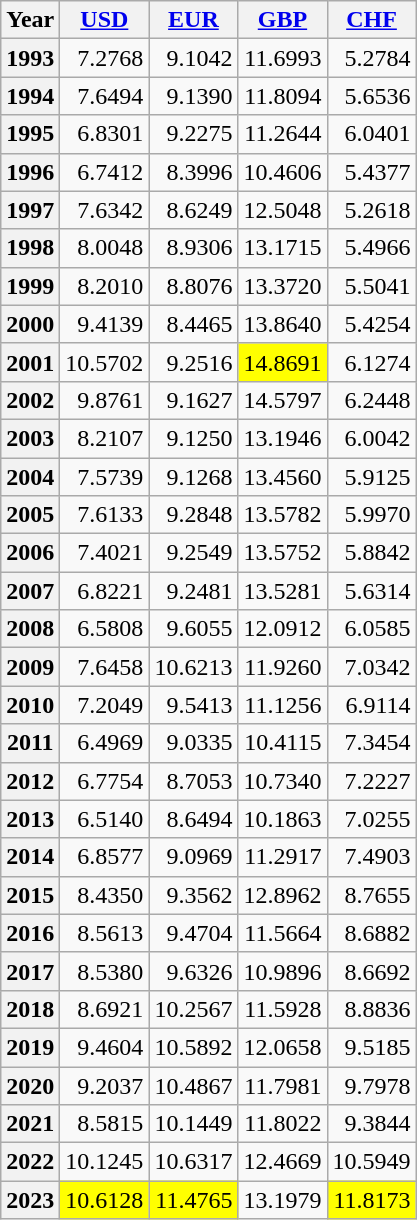<table class="wikitable" style="text-align:right">
<tr>
<th scope="col">Year</th>
<th scope="col"><a href='#'>USD</a></th>
<th scope="col"><a href='#'>EUR</a></th>
<th scope="col"><a href='#'>GBP</a></th>
<th scope="col"><a href='#'>CHF</a></th>
</tr>
<tr>
<th scope="row">1993</th>
<td>7.2768</td>
<td>9.1042</td>
<td>11.6993</td>
<td>5.2784</td>
</tr>
<tr>
<th scope="row">1994</th>
<td>7.6494</td>
<td>9.1390</td>
<td>11.8094</td>
<td>5.6536</td>
</tr>
<tr>
<th scope="row">1995</th>
<td>6.8301</td>
<td>9.2275</td>
<td>11.2644</td>
<td>6.0401</td>
</tr>
<tr>
<th scope="row">1996</th>
<td>6.7412</td>
<td>8.3996</td>
<td>10.4606</td>
<td>5.4377</td>
</tr>
<tr>
<th scope="row">1997</th>
<td>7.6342</td>
<td>8.6249</td>
<td>12.5048</td>
<td>5.2618</td>
</tr>
<tr>
<th scope="row">1998</th>
<td>8.0048</td>
<td>8.9306</td>
<td>13.1715</td>
<td>5.4966</td>
</tr>
<tr>
<th scope="row">1999</th>
<td>8.2010</td>
<td>8.8076</td>
<td>13.3720</td>
<td>5.5041</td>
</tr>
<tr>
<th scope="row">2000</th>
<td>9.4139</td>
<td>8.4465</td>
<td>13.8640</td>
<td>5.4254</td>
</tr>
<tr>
<th scope="row">2001</th>
<td>10.5702</td>
<td>9.2516</td>
<td style="background:yellow">14.8691</td>
<td>6.1274</td>
</tr>
<tr>
<th scope="row">2002</th>
<td>9.8761</td>
<td>9.1627</td>
<td>14.5797</td>
<td>6.2448</td>
</tr>
<tr>
<th scope="row">2003</th>
<td>8.2107</td>
<td>9.1250</td>
<td>13.1946</td>
<td>6.0042</td>
</tr>
<tr>
<th scope="row">2004</th>
<td>7.5739</td>
<td>9.1268</td>
<td>13.4560</td>
<td>5.9125</td>
</tr>
<tr>
<th scope="row">2005</th>
<td>7.6133</td>
<td>9.2848</td>
<td>13.5782</td>
<td>5.9970</td>
</tr>
<tr>
<th scope="row">2006</th>
<td>7.4021</td>
<td>9.2549</td>
<td>13.5752</td>
<td>5.8842</td>
</tr>
<tr>
<th scope="row">2007</th>
<td>6.8221</td>
<td>9.2481</td>
<td>13.5281</td>
<td>5.6314</td>
</tr>
<tr>
<th scope="row">2008</th>
<td>6.5808</td>
<td>9.6055</td>
<td>12.0912</td>
<td>6.0585</td>
</tr>
<tr>
<th scope="row">2009</th>
<td>7.6458</td>
<td>10.6213</td>
<td>11.9260</td>
<td>7.0342</td>
</tr>
<tr>
<th scope="row">2010</th>
<td>7.2049</td>
<td>9.5413</td>
<td>11.1256</td>
<td>6.9114</td>
</tr>
<tr>
<th scope="row">2011</th>
<td>6.4969</td>
<td>9.0335</td>
<td>10.4115</td>
<td>7.3454</td>
</tr>
<tr>
<th scope="row">2012</th>
<td>6.7754</td>
<td>8.7053</td>
<td>10.7340</td>
<td>7.2227</td>
</tr>
<tr>
<th scope="row">2013</th>
<td>6.5140</td>
<td>8.6494</td>
<td>10.1863</td>
<td>7.0255</td>
</tr>
<tr>
<th scope="row">2014</th>
<td>6.8577</td>
<td>9.0969</td>
<td>11.2917</td>
<td>7.4903</td>
</tr>
<tr>
<th scope="row">2015</th>
<td>8.4350</td>
<td>9.3562</td>
<td>12.8962</td>
<td>8.7655</td>
</tr>
<tr>
<th scope="row">2016</th>
<td>8.5613</td>
<td>9.4704</td>
<td>11.5664</td>
<td>8.6882</td>
</tr>
<tr>
<th scope="row">2017</th>
<td>8.5380</td>
<td>9.6326</td>
<td>10.9896</td>
<td>8.6692</td>
</tr>
<tr>
<th scope="row">2018</th>
<td>8.6921</td>
<td>10.2567</td>
<td>11.5928</td>
<td>8.8836</td>
</tr>
<tr>
<th scope="row">2019</th>
<td>9.4604</td>
<td>10.5892</td>
<td>12.0658</td>
<td>9.5185</td>
</tr>
<tr>
<th scope="row">2020</th>
<td>9.2037</td>
<td>10.4867</td>
<td>11.7981</td>
<td>9.7978</td>
</tr>
<tr>
<th scope="row">2021</th>
<td>8.5815</td>
<td>10.1449</td>
<td>11.8022</td>
<td>9.3844</td>
</tr>
<tr>
<th scope="row">2022</th>
<td>10.1245</td>
<td>10.6317</td>
<td>12.4669</td>
<td>10.5949</td>
</tr>
<tr>
<th scope="row">2023</th>
<td style="background:yellow">10.6128</td>
<td style="background:yellow">11.4765</td>
<td>13.1979</td>
<td style="background:yellow">11.8173</td>
</tr>
</table>
